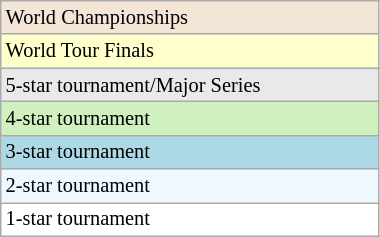<table class=wikitable style=font-size:85%;width:20%>
<tr bgcolor=#F3E6D7>
<td>World Championships</td>
</tr>
<tr bgcolor=#ffffcc>
<td>World Tour Finals</td>
</tr>
<tr bgcolor=#E9E9E9>
<td>5-star tournament/Major Series</td>
</tr>
<tr bgcolor=#d0f0c0>
<td>4-star tournament</td>
</tr>
<tr bgcolor=lightblue>
<td>3-star tournament</td>
</tr>
<tr bgcolor=#f0f8ff>
<td>2-star tournament</td>
</tr>
<tr bgcolor=#ffffff>
<td>1-star tournament</td>
</tr>
</table>
